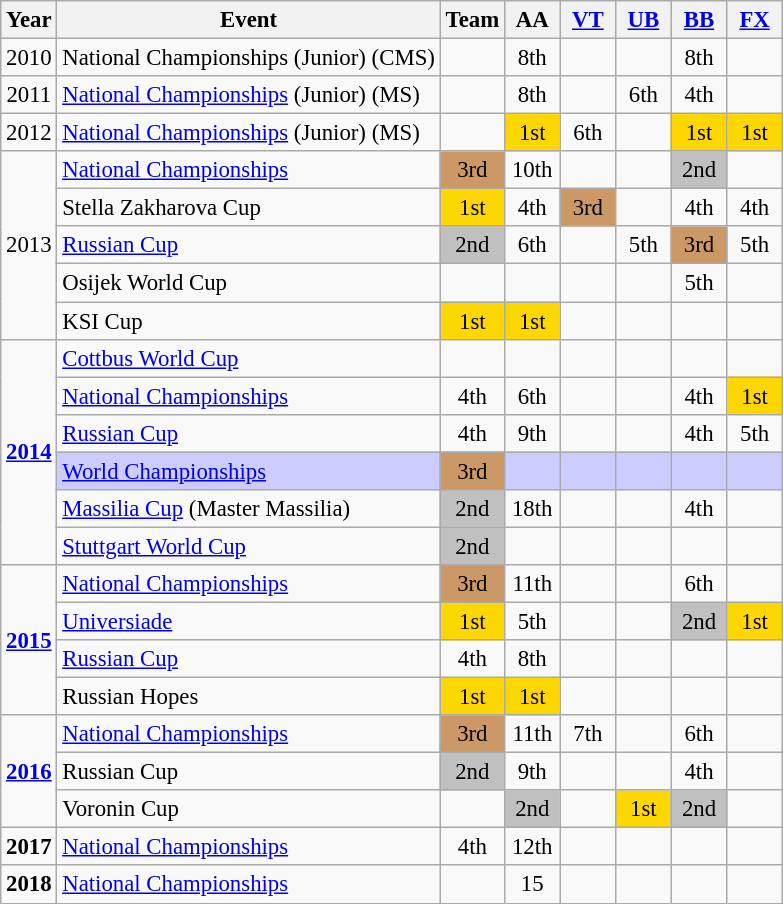<table class="wikitable" style="text-align:center; font-size: 95%;">
<tr>
<th>Year</th>
<th>Event</th>
<th style="width:30px;">Team</th>
<th style="width:30px;">AA</th>
<th style="width:30px;"><a href='#'>VT</a></th>
<th style="width:30px;"><a href='#'>UB</a></th>
<th style="width:30px;"><a href='#'>BB</a></th>
<th style="width:30px;"><a href='#'>FX</a></th>
</tr>
<tr>
<td>2010</td>
<td align=left>National Championships (Junior) (CMS)</td>
<td></td>
<td>8th</td>
<td></td>
<td></td>
<td>8th</td>
<td></td>
</tr>
<tr>
<td>2011</td>
<td align=left><a href='#'>National Championships</a> (Junior) (MS)</td>
<td></td>
<td>8th</td>
<td></td>
<td>6th</td>
<td>4th</td>
<td></td>
</tr>
<tr>
<td>2012</td>
<td align=left><a href='#'>National Championships</a> (Junior) (MS)</td>
<td></td>
<td style="background: gold">1st</td>
<td>6th</td>
<td></td>
<td style="background: gold">1st</td>
<td style="background: gold">1st</td>
</tr>
<tr>
<td rowspan="5">2013</td>
<td align=left><a href='#'>National Championships</a></td>
<td style="background:#c96;">3rd</td>
<td>10th</td>
<td></td>
<td></td>
<td style="background:silver;">2nd</td>
<td></td>
</tr>
<tr>
<td align=left>Stella Zakharova Cup</td>
<td style="background: gold">1st</td>
<td>4th</td>
<td style="background:#c96;">3rd</td>
<td></td>
<td>4th</td>
<td>4th</td>
</tr>
<tr>
<td align=left><a href='#'>Russian Cup</a></td>
<td style="background:silver;">2nd</td>
<td>6th</td>
<td></td>
<td>5th</td>
<td style="background:#c96;">3rd</td>
<td>5th</td>
</tr>
<tr>
<td align=left>Osijek World Cup</td>
<td></td>
<td></td>
<td></td>
<td></td>
<td>5th</td>
<td></td>
</tr>
<tr>
<td align=left>KSI Cup</td>
<td style="background: gold">1st</td>
<td style="background: gold">1st</td>
<td></td>
<td></td>
<td></td>
<td></td>
</tr>
<tr>
<td rowspan="6"><strong><a href='#'>2014</a></strong></td>
<td align=left><a href='#'>Cottbus World Cup</a></td>
<td></td>
<td></td>
<td></td>
<td></td>
<td></td>
<td></td>
</tr>
<tr>
<td align=left><a href='#'>National Championships</a></td>
<td>4th</td>
<td>6th</td>
<td></td>
<td></td>
<td>4th</td>
<td style="background: gold">1st</td>
</tr>
<tr>
<td align=left><a href='#'>Russian Cup</a></td>
<td>4th</td>
<td>9th</td>
<td></td>
<td></td>
<td>4th</td>
<td>5th</td>
</tr>
<tr bgcolor=#CCCCFF>
<td align=left><a href='#'>World Championships</a></td>
<td style="background:#c96;">3rd</td>
<td></td>
<td></td>
<td></td>
<td></td>
<td></td>
</tr>
<tr>
<td align=left><a href='#'>Massilia Cup</a> (Master Massilia)</td>
<td style="background:silver;">2nd</td>
<td>18th</td>
<td></td>
<td></td>
<td>4th</td>
<td></td>
</tr>
<tr>
<td align=left><a href='#'>Stuttgart World Cup</a></td>
<td style="background:silver;">2nd</td>
<td></td>
<td></td>
<td></td>
<td></td>
<td></td>
</tr>
<tr>
<td rowspan="4"><strong><a href='#'>2015</a></strong></td>
<td align=left><a href='#'>National Championships</a></td>
<td style="background:#c96;">3rd</td>
<td>11th</td>
<td></td>
<td></td>
<td>6th</td>
<td></td>
</tr>
<tr>
<td align=left><a href='#'>Universiade</a></td>
<td style="background: gold">1st</td>
<td>5th</td>
<td></td>
<td></td>
<td style="background:silver;">2nd</td>
<td style="background: gold">1st</td>
</tr>
<tr>
<td align=left><a href='#'>Russian Cup</a></td>
<td>4th</td>
<td>8th</td>
<td></td>
<td></td>
<td></td>
<td></td>
</tr>
<tr>
<td align=left>Russian Hopes</td>
<td style="background: gold">1st</td>
<td style="background: gold">1st</td>
<td></td>
<td></td>
<td></td>
<td></td>
</tr>
<tr>
<td rowspan="3"><strong><a href='#'>2016</a></strong></td>
<td align=left><a href='#'>National Championships</a></td>
<td style="background:#c96;">3rd</td>
<td>11th</td>
<td>7th</td>
<td></td>
<td>6th</td>
<td></td>
</tr>
<tr>
<td align=left>Russian Cup</td>
<td style="background:silver;">2nd</td>
<td>9th</td>
<td></td>
<td></td>
<td>4th</td>
<td></td>
</tr>
<tr>
<td align=left>Voronin Cup</td>
<td></td>
<td style="background:silver;">2nd</td>
<td></td>
<td style="background: gold">1st</td>
<td style="background:silver;">2nd</td>
<td></td>
</tr>
<tr>
<td rowspan="1"><strong>2017</strong></td>
<td align=left><a href='#'>National Championships</a></td>
<td>4th</td>
<td>12th</td>
<td></td>
<td></td>
<td></td>
<td></td>
</tr>
<tr>
<td rowspan="1"><strong>2018</strong></td>
<td align=left><a href='#'>National Championships</a></td>
<td></td>
<td>15</td>
<td></td>
<td></td>
<td></td>
<td></td>
</tr>
</table>
